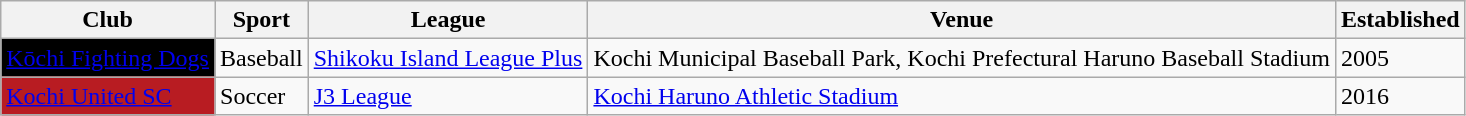<table class="wikitable">
<tr>
<th scope="col">Club</th>
<th scope="col">Sport</th>
<th scope="col">League</th>
<th scope="col">Venue</th>
<th scope="col">Established</th>
</tr>
<tr>
<td style="background:black"><a href='#'><span>Kōchi Fighting Dogs</span></a></td>
<td>Baseball</td>
<td><a href='#'>Shikoku Island League Plus</a></td>
<td>Kochi Municipal Baseball Park, Kochi Prefectural Haruno Baseball Stadium</td>
<td>2005</td>
</tr>
<tr>
<td style="background:#b81c22;"><a href='#'><span>Kochi United SC</span></a></td>
<td>Soccer</td>
<td><a href='#'>J3 League</a></td>
<td><a href='#'>Kochi Haruno Athletic Stadium</a></td>
<td>2016</td>
</tr>
</table>
